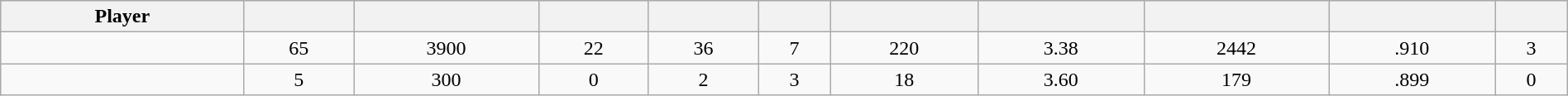<table class="wikitable sortable" style="width:100%;">
<tr style="text-align:center; background:#ddd;">
<th>Player</th>
<th></th>
<th></th>
<th></th>
<th></th>
<th></th>
<th></th>
<th></th>
<th></th>
<th></th>
<th></th>
</tr>
<tr align=center>
<td></td>
<td>65</td>
<td>3900</td>
<td>22</td>
<td>36</td>
<td>7</td>
<td>220</td>
<td>3.38</td>
<td>2442</td>
<td>.910</td>
<td>3</td>
</tr>
<tr align=center>
<td></td>
<td>5</td>
<td>300</td>
<td>0</td>
<td>2</td>
<td>3</td>
<td>18</td>
<td>3.60</td>
<td>179</td>
<td>.899</td>
<td>0</td>
</tr>
</table>
